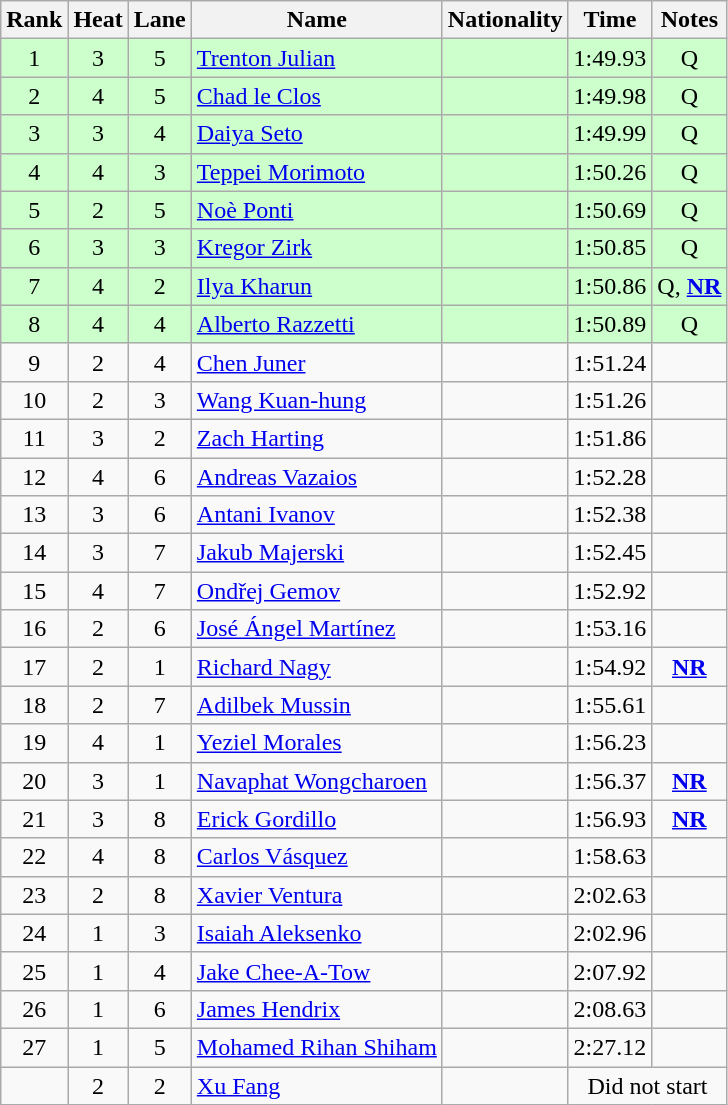<table class="wikitable sortable" style="text-align:center">
<tr>
<th>Rank</th>
<th>Heat</th>
<th>Lane</th>
<th>Name</th>
<th>Nationality</th>
<th>Time</th>
<th>Notes</th>
</tr>
<tr bgcolor=ccffcc>
<td>1</td>
<td>3</td>
<td>5</td>
<td align=left><a href='#'>Trenton Julian</a></td>
<td align=left></td>
<td>1:49.93</td>
<td>Q</td>
</tr>
<tr bgcolor=ccffcc>
<td>2</td>
<td>4</td>
<td>5</td>
<td align=left><a href='#'>Chad le Clos</a></td>
<td align=left></td>
<td>1:49.98</td>
<td>Q</td>
</tr>
<tr bgcolor=ccffcc>
<td>3</td>
<td>3</td>
<td>4</td>
<td align=left><a href='#'>Daiya Seto</a></td>
<td align=left></td>
<td>1:49.99</td>
<td>Q</td>
</tr>
<tr bgcolor=ccffcc>
<td>4</td>
<td>4</td>
<td>3</td>
<td align=left><a href='#'>Teppei Morimoto</a></td>
<td align=left></td>
<td>1:50.26</td>
<td>Q</td>
</tr>
<tr bgcolor=ccffcc>
<td>5</td>
<td>2</td>
<td>5</td>
<td align=left><a href='#'>Noè Ponti</a></td>
<td align=left></td>
<td>1:50.69</td>
<td>Q</td>
</tr>
<tr bgcolor=ccffcc>
<td>6</td>
<td>3</td>
<td>3</td>
<td align=left><a href='#'>Kregor Zirk</a></td>
<td align=left></td>
<td>1:50.85</td>
<td>Q</td>
</tr>
<tr bgcolor=ccffcc>
<td>7</td>
<td>4</td>
<td>2</td>
<td align=left><a href='#'>Ilya Kharun</a></td>
<td align=left></td>
<td>1:50.86</td>
<td>Q, <strong><a href='#'>NR</a></strong></td>
</tr>
<tr bgcolor=ccffcc>
<td>8</td>
<td>4</td>
<td>4</td>
<td align=left><a href='#'>Alberto Razzetti</a></td>
<td align=left></td>
<td>1:50.89</td>
<td>Q</td>
</tr>
<tr>
<td>9</td>
<td>2</td>
<td>4</td>
<td align=left><a href='#'>Chen Juner</a></td>
<td align=left></td>
<td>1:51.24</td>
<td></td>
</tr>
<tr>
<td>10</td>
<td>2</td>
<td>3</td>
<td align=left><a href='#'>Wang Kuan-hung</a></td>
<td align=left></td>
<td>1:51.26</td>
<td></td>
</tr>
<tr>
<td>11</td>
<td>3</td>
<td>2</td>
<td align=left><a href='#'>Zach Harting</a></td>
<td align=left></td>
<td>1:51.86</td>
<td></td>
</tr>
<tr>
<td>12</td>
<td>4</td>
<td>6</td>
<td align=left><a href='#'>Andreas Vazaios</a></td>
<td align=left></td>
<td>1:52.28</td>
<td></td>
</tr>
<tr>
<td>13</td>
<td>3</td>
<td>6</td>
<td align=left><a href='#'>Antani Ivanov</a></td>
<td align=left></td>
<td>1:52.38</td>
<td></td>
</tr>
<tr>
<td>14</td>
<td>3</td>
<td>7</td>
<td align=left><a href='#'>Jakub Majerski</a></td>
<td align=left></td>
<td>1:52.45</td>
<td></td>
</tr>
<tr>
<td>15</td>
<td>4</td>
<td>7</td>
<td align=left><a href='#'>Ondřej Gemov</a></td>
<td align=left></td>
<td>1:52.92</td>
<td></td>
</tr>
<tr>
<td>16</td>
<td>2</td>
<td>6</td>
<td align=left><a href='#'>José Ángel Martínez</a></td>
<td align=left></td>
<td>1:53.16</td>
<td></td>
</tr>
<tr>
<td>17</td>
<td>2</td>
<td>1</td>
<td align=left><a href='#'>Richard Nagy</a></td>
<td align=left></td>
<td>1:54.92</td>
<td><strong><a href='#'>NR</a></strong></td>
</tr>
<tr>
<td>18</td>
<td>2</td>
<td>7</td>
<td align=left><a href='#'>Adilbek Mussin</a></td>
<td align=left></td>
<td>1:55.61</td>
<td></td>
</tr>
<tr>
<td>19</td>
<td>4</td>
<td>1</td>
<td align=left><a href='#'>Yeziel Morales</a></td>
<td align=left></td>
<td>1:56.23</td>
<td></td>
</tr>
<tr>
<td>20</td>
<td>3</td>
<td>1</td>
<td align=left><a href='#'>Navaphat Wongcharoen</a></td>
<td align=left></td>
<td>1:56.37</td>
<td><strong><a href='#'>NR</a></strong></td>
</tr>
<tr>
<td>21</td>
<td>3</td>
<td>8</td>
<td align=left><a href='#'>Erick Gordillo</a></td>
<td align=left></td>
<td>1:56.93</td>
<td><strong><a href='#'>NR</a></strong></td>
</tr>
<tr>
<td>22</td>
<td>4</td>
<td>8</td>
<td align=left><a href='#'>Carlos Vásquez</a></td>
<td align=left></td>
<td>1:58.63</td>
<td></td>
</tr>
<tr>
<td>23</td>
<td>2</td>
<td>8</td>
<td align=left><a href='#'>Xavier Ventura</a></td>
<td align=left></td>
<td>2:02.63</td>
<td></td>
</tr>
<tr>
<td>24</td>
<td>1</td>
<td>3</td>
<td align=left><a href='#'>Isaiah Aleksenko</a></td>
<td align=left></td>
<td>2:02.96</td>
<td></td>
</tr>
<tr>
<td>25</td>
<td>1</td>
<td>4</td>
<td align=left><a href='#'>Jake Chee-A-Tow</a></td>
<td align=left></td>
<td>2:07.92</td>
<td></td>
</tr>
<tr>
<td>26</td>
<td>1</td>
<td>6</td>
<td align=left><a href='#'>James Hendrix</a></td>
<td align=left></td>
<td>2:08.63</td>
<td></td>
</tr>
<tr>
<td>27</td>
<td>1</td>
<td>5</td>
<td align=left><a href='#'>Mohamed Rihan Shiham</a></td>
<td align=left></td>
<td>2:27.12</td>
<td></td>
</tr>
<tr>
<td></td>
<td>2</td>
<td>2</td>
<td align=left><a href='#'>Xu Fang</a></td>
<td align=left></td>
<td colspan=2>Did not start</td>
</tr>
</table>
